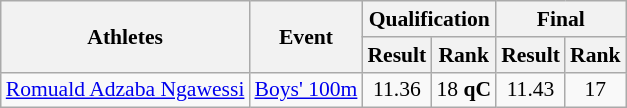<table class="wikitable" border="1" style="font-size:90%">
<tr>
<th rowspan=2>Athletes</th>
<th rowspan=2>Event</th>
<th colspan=2>Qualification</th>
<th colspan=2>Final</th>
</tr>
<tr>
<th>Result</th>
<th>Rank</th>
<th>Result</th>
<th>Rank</th>
</tr>
<tr>
<td><a href='#'>Romuald Adzaba Ngawessi</a></td>
<td><a href='#'>Boys' 100m</a></td>
<td align=center>11.36</td>
<td align=center>18 <strong>qC</strong></td>
<td align=center>11.43</td>
<td align=center>17</td>
</tr>
</table>
